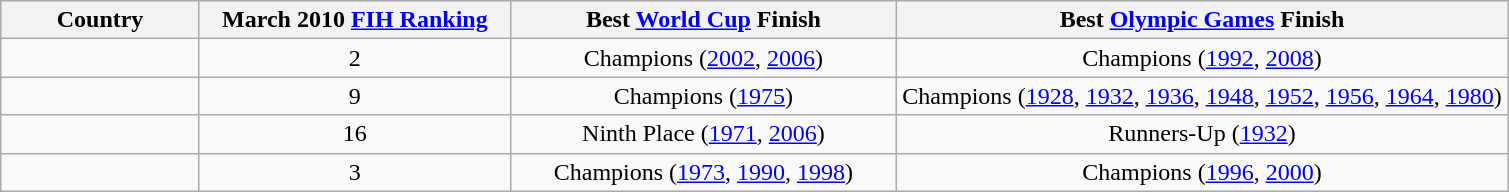<table class="wikitable">
<tr>
<th style="width:125px;">Country</th>
<th style="width:200px;">March 2010 <a href='#'>FIH Ranking</a></th>
<th style="width:250px;">Best <a href='#'>World Cup</a> Finish</th>
<th style="width:400px;">Best <a href='#'>Olympic Games</a> Finish</th>
</tr>
<tr style="text-align:center;">
<td style="text-align:left;"></td>
<td>2</td>
<td>Champions (<a href='#'>2002</a>, <a href='#'>2006</a>)</td>
<td>Champions (<a href='#'>1992</a>, <a href='#'>2008</a>)</td>
</tr>
<tr style="text-align:center;">
<td style="text-align:left;"></td>
<td>9</td>
<td>Champions (<a href='#'>1975</a>)</td>
<td>Champions (<a href='#'>1928</a>, <a href='#'>1932</a>, <a href='#'>1936</a>, <a href='#'>1948</a>, <a href='#'>1952</a>, <a href='#'>1956</a>, <a href='#'>1964</a>, <a href='#'>1980</a>)</td>
</tr>
<tr style="text-align:center;">
<td style="text-align:left;"></td>
<td>16</td>
<td>Ninth Place (<a href='#'>1971</a>, <a href='#'>2006</a>)</td>
<td>Runners-Up (<a href='#'>1932</a>)</td>
</tr>
<tr style="text-align:center;">
<td style="text-align:left;"></td>
<td>3</td>
<td>Champions (<a href='#'>1973</a>, <a href='#'>1990</a>, <a href='#'>1998</a>)</td>
<td>Champions (<a href='#'>1996</a>, <a href='#'>2000</a>)</td>
</tr>
</table>
